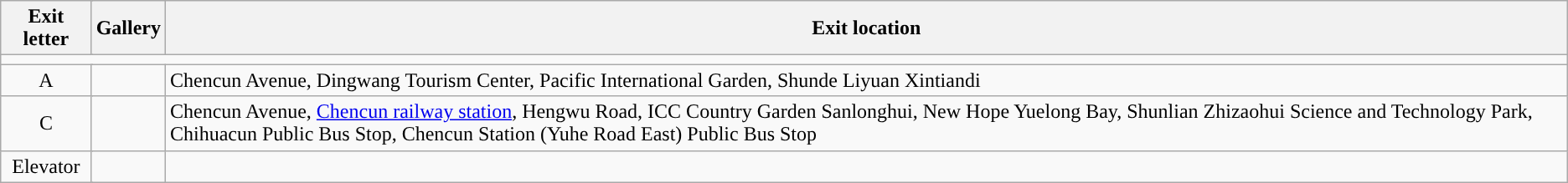<table class="wikitable">
<tr>
<th colspan="2" style="width:70px">Exit letter</th>
<th>Gallery</th>
<th>Exit location</th>
</tr>
<tr style="background:#">
<td colspan="4"></td>
</tr>
<tr>
<td colspan="2" align="center">A</td>
<td></td>
<td>Chencun Avenue, Dingwang Tourism Center, Pacific International Garden, Shunde Liyuan Xintiandi</td>
</tr>
<tr>
<td colspan="2" align="center">C</td>
<td></td>
<td>Chencun Avenue, <a href='#'>Chencun railway station</a>, Hengwu Road, ICC Country Garden Sanlonghui, New Hope Yuelong Bay, Shunlian Zhizaohui Science and Technology Park, Chihuacun Public Bus Stop, Chencun Station (Yuhe Road East) Public Bus Stop</td>
</tr>
<tr>
<td colspan="2" align="center">Elevator</td>
<td></td>
<td></td>
</tr>
</table>
